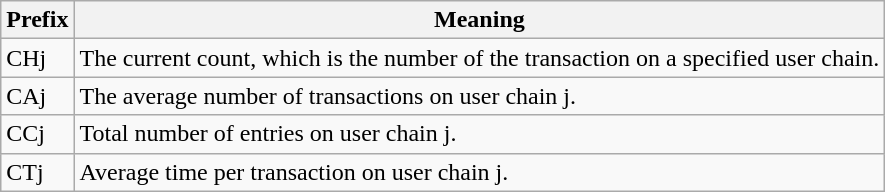<table class="wikitable">
<tr>
<th>Prefix</th>
<th>Meaning</th>
</tr>
<tr>
<td>CHj</td>
<td>The current count, which is the number of the transaction on a specified user chain.</td>
</tr>
<tr>
<td>CAj</td>
<td>The average number of transactions on user chain j.</td>
</tr>
<tr>
<td>CCj</td>
<td>Total number of entries on user chain j.</td>
</tr>
<tr>
<td>CTj</td>
<td>Average time per transaction on user chain j.</td>
</tr>
</table>
